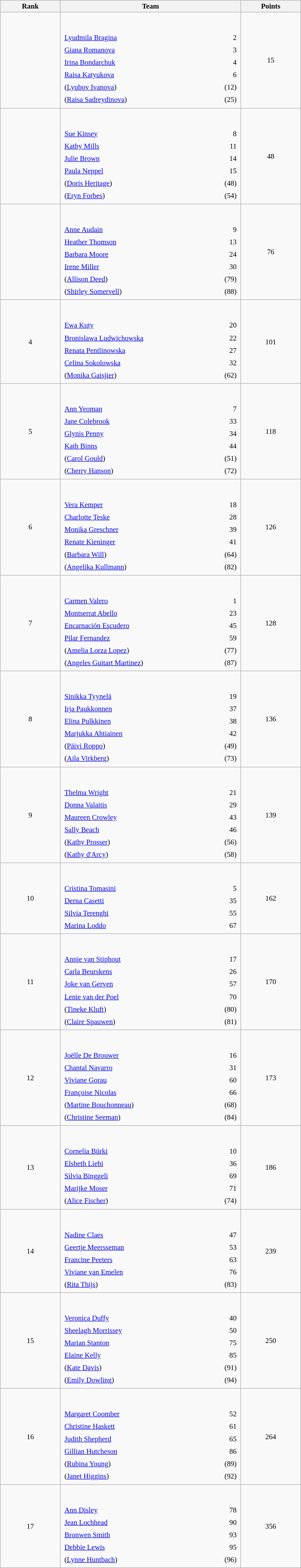<table class="wikitable sortable" style=" text-align:center; font-size:95%;" width="50%">
<tr>
<th width=10%>Rank</th>
<th width=30%>Team</th>
<th width=10%>Points</th>
</tr>
<tr>
<td align=center></td>
<td align=left> <br><br><table width=100%>
<tr>
<td align=left style="border:0"><a href='#'>Lyudmila Bragina</a></td>
<td align=right style="border:0">2</td>
</tr>
<tr>
<td align=left style="border:0"><a href='#'>Giana Romanova</a></td>
<td align=right style="border:0">3</td>
</tr>
<tr>
<td align=left style="border:0"><a href='#'>Irina Bondarchuk</a></td>
<td align=right style="border:0">4</td>
</tr>
<tr>
<td align=left style="border:0"><a href='#'>Raisa Katyukova</a></td>
<td align=right style="border:0">6</td>
</tr>
<tr>
<td align=left style="border:0">(<a href='#'>Lyubov Ivanova</a>)</td>
<td align=right style="border:0">(12)</td>
</tr>
<tr>
<td align=left style="border:0">(<a href='#'>Raisa Sadreydinova</a>)</td>
<td align=right style="border:0">(25)</td>
</tr>
</table>
</td>
<td>15</td>
</tr>
<tr>
<td align=center></td>
<td align=left> <br><br><table width=100%>
<tr>
<td align=left style="border:0"><a href='#'>Sue Kinsey</a></td>
<td align=right style="border:0">8</td>
</tr>
<tr>
<td align=left style="border:0"><a href='#'>Kathy Mills</a></td>
<td align=right style="border:0">11</td>
</tr>
<tr>
<td align=left style="border:0"><a href='#'>Julie Brown</a></td>
<td align=right style="border:0">14</td>
</tr>
<tr>
<td align=left style="border:0"><a href='#'>Paula Neppel</a></td>
<td align=right style="border:0">15</td>
</tr>
<tr>
<td align=left style="border:0">(<a href='#'>Doris Heritage</a>)</td>
<td align=right style="border:0">(48)</td>
</tr>
<tr>
<td align=left style="border:0">(<a href='#'>Eryn Forbes</a>)</td>
<td align=right style="border:0">(54)</td>
</tr>
</table>
</td>
<td>48</td>
</tr>
<tr>
<td align=center></td>
<td align=left> <br><br><table width=100%>
<tr>
<td align=left style="border:0"><a href='#'>Anne Audain</a></td>
<td align=right style="border:0">9</td>
</tr>
<tr>
<td align=left style="border:0"><a href='#'>Heather Thomson</a></td>
<td align=right style="border:0">13</td>
</tr>
<tr>
<td align=left style="border:0"><a href='#'>Barbara Moore</a></td>
<td align=right style="border:0">24</td>
</tr>
<tr>
<td align=left style="border:0"><a href='#'>Irene Miller</a></td>
<td align=right style="border:0">30</td>
</tr>
<tr>
<td align=left style="border:0">(<a href='#'>Allison Deed</a>)</td>
<td align=right style="border:0">(79)</td>
</tr>
<tr>
<td align=left style="border:0">(<a href='#'>Shirley Somervell</a>)</td>
<td align=right style="border:0">(88)</td>
</tr>
</table>
</td>
<td>76</td>
</tr>
<tr>
<td align=center>4</td>
<td align=left> <br><br><table width=100%>
<tr>
<td align=left style="border:0"><a href='#'>Ewa Kuty</a></td>
<td align=right style="border:0">20</td>
</tr>
<tr>
<td align=left style="border:0"><a href='#'>Bronislawa Ludwichowska</a></td>
<td align=right style="border:0">22</td>
</tr>
<tr>
<td align=left style="border:0"><a href='#'>Renata Pentlinowska</a></td>
<td align=right style="border:0">27</td>
</tr>
<tr>
<td align=left style="border:0"><a href='#'>Celina Sokolowska</a></td>
<td align=right style="border:0">32</td>
</tr>
<tr>
<td align=left style="border:0">(<a href='#'>Monika Gaisjier</a>)</td>
<td align=right style="border:0">(62)</td>
</tr>
</table>
</td>
<td>101</td>
</tr>
<tr>
<td align=center>5</td>
<td align=left> <br><br><table width=100%>
<tr>
<td align=left style="border:0"><a href='#'>Ann Yeoman</a></td>
<td align=right style="border:0">7</td>
</tr>
<tr>
<td align=left style="border:0"><a href='#'>Jane Colebrook</a></td>
<td align=right style="border:0">33</td>
</tr>
<tr>
<td align=left style="border:0"><a href='#'>Glynis Penny</a></td>
<td align=right style="border:0">34</td>
</tr>
<tr>
<td align=left style="border:0"><a href='#'>Kath Binns</a></td>
<td align=right style="border:0">44</td>
</tr>
<tr>
<td align=left style="border:0">(<a href='#'>Carol Gould</a>)</td>
<td align=right style="border:0">(51)</td>
</tr>
<tr>
<td align=left style="border:0">(<a href='#'>Cherry Hanson</a>)</td>
<td align=right style="border:0">(72)</td>
</tr>
</table>
</td>
<td>118</td>
</tr>
<tr>
<td align=center>6</td>
<td align=left> <br><br><table width=100%>
<tr>
<td align=left style="border:0"><a href='#'>Vera Kemper</a></td>
<td align=right style="border:0">18</td>
</tr>
<tr>
<td align=left style="border:0"><a href='#'>Charlotte Teske</a></td>
<td align=right style="border:0">28</td>
</tr>
<tr>
<td align=left style="border:0"><a href='#'>Monika Greschner</a></td>
<td align=right style="border:0">39</td>
</tr>
<tr>
<td align=left style="border:0"><a href='#'>Renate Kieninger</a></td>
<td align=right style="border:0">41</td>
</tr>
<tr>
<td align=left style="border:0">(<a href='#'>Barbara Will</a>)</td>
<td align=right style="border:0">(64)</td>
</tr>
<tr>
<td align=left style="border:0">(<a href='#'>Angelika Kullmann</a>)</td>
<td align=right style="border:0">(82)</td>
</tr>
</table>
</td>
<td>126</td>
</tr>
<tr>
<td align=center>7</td>
<td align=left> <br><br><table width=100%>
<tr>
<td align=left style="border:0"><a href='#'>Carmen Valero</a></td>
<td align=right style="border:0">1</td>
</tr>
<tr>
<td align=left style="border:0"><a href='#'>Montserrat Abello</a></td>
<td align=right style="border:0">23</td>
</tr>
<tr>
<td align=left style="border:0"><a href='#'>Encarnación Escudero</a></td>
<td align=right style="border:0">45</td>
</tr>
<tr>
<td align=left style="border:0"><a href='#'>Pilar Fernandez</a></td>
<td align=right style="border:0">59</td>
</tr>
<tr>
<td align=left style="border:0">(<a href='#'>Amelia Lorza Lopez</a>)</td>
<td align=right style="border:0">(77)</td>
</tr>
<tr>
<td align=left style="border:0">(<a href='#'>Angeles Guitart Martinez</a>)</td>
<td align=right style="border:0">(87)</td>
</tr>
</table>
</td>
<td>128</td>
</tr>
<tr>
<td align=center>8</td>
<td align=left> <br><br><table width=100%>
<tr>
<td align=left style="border:0"><a href='#'>Sinikka Tyynelä</a></td>
<td align=right style="border:0">19</td>
</tr>
<tr>
<td align=left style="border:0"><a href='#'>Irja Paukkonnen</a></td>
<td align=right style="border:0">37</td>
</tr>
<tr>
<td align=left style="border:0"><a href='#'>Elina Pulkkinen</a></td>
<td align=right style="border:0">38</td>
</tr>
<tr>
<td align=left style="border:0"><a href='#'>Marjukka Ahtiainen</a></td>
<td align=right style="border:0">42</td>
</tr>
<tr>
<td align=left style="border:0">(<a href='#'>Päivi Roppo</a>)</td>
<td align=right style="border:0">(49)</td>
</tr>
<tr>
<td align=left style="border:0">(<a href='#'>Aila Virkberg</a>)</td>
<td align=right style="border:0">(73)</td>
</tr>
</table>
</td>
<td>136</td>
</tr>
<tr>
<td align=center>9</td>
<td align=left> <br><br><table width=100%>
<tr>
<td align=left style="border:0"><a href='#'>Thelma Wright</a></td>
<td align=right style="border:0">21</td>
</tr>
<tr>
<td align=left style="border:0"><a href='#'>Donna Valaitis</a></td>
<td align=right style="border:0">29</td>
</tr>
<tr>
<td align=left style="border:0"><a href='#'>Maureen Crowley</a></td>
<td align=right style="border:0">43</td>
</tr>
<tr>
<td align=left style="border:0"><a href='#'>Sally Beach</a></td>
<td align=right style="border:0">46</td>
</tr>
<tr>
<td align=left style="border:0">(<a href='#'>Kathy Prosser</a>)</td>
<td align=right style="border:0">(56)</td>
</tr>
<tr>
<td align=left style="border:0">(<a href='#'>Kathy d'Arcy</a>)</td>
<td align=right style="border:0">(58)</td>
</tr>
</table>
</td>
<td>139</td>
</tr>
<tr>
<td align=center>10</td>
<td align=left> <br><br><table width=100%>
<tr>
<td align=left style="border:0"><a href='#'>Cristina Tomasini</a></td>
<td align=right style="border:0">5</td>
</tr>
<tr>
<td align=left style="border:0"><a href='#'>Derna Casetti</a></td>
<td align=right style="border:0">35</td>
</tr>
<tr>
<td align=left style="border:0"><a href='#'>Silvia Terenghi</a></td>
<td align=right style="border:0">55</td>
</tr>
<tr>
<td align=left style="border:0"><a href='#'>Marina Loddo</a></td>
<td align=right style="border:0">67</td>
</tr>
</table>
</td>
<td>162</td>
</tr>
<tr>
<td align=center>11</td>
<td align=left> <br><br><table width=100%>
<tr>
<td align=left style="border:0"><a href='#'>Annie van Stiphout</a></td>
<td align=right style="border:0">17</td>
</tr>
<tr>
<td align=left style="border:0"><a href='#'>Carla Beurskens</a></td>
<td align=right style="border:0">26</td>
</tr>
<tr>
<td align=left style="border:0"><a href='#'>Joke van Gerven</a></td>
<td align=right style="border:0">57</td>
</tr>
<tr>
<td align=left style="border:0"><a href='#'>Lenie van der Poel</a></td>
<td align=right style="border:0">70</td>
</tr>
<tr>
<td align=left style="border:0">(<a href='#'>Tineke Kluft</a>)</td>
<td align=right style="border:0">(80)</td>
</tr>
<tr>
<td align=left style="border:0">(<a href='#'>Claire Spauwen</a>)</td>
<td align=right style="border:0">(81)</td>
</tr>
</table>
</td>
<td>170</td>
</tr>
<tr>
<td align=center>12</td>
<td align=left> <br><br><table width=100%>
<tr>
<td align=left style="border:0"><a href='#'>Joëlle De Brouwer</a></td>
<td align=right style="border:0">16</td>
</tr>
<tr>
<td align=left style="border:0"><a href='#'>Chantal Navarro</a></td>
<td align=right style="border:0">31</td>
</tr>
<tr>
<td align=left style="border:0"><a href='#'>Viviane Gorau</a></td>
<td align=right style="border:0">60</td>
</tr>
<tr>
<td align=left style="border:0"><a href='#'>Françoise Nicolas</a></td>
<td align=right style="border:0">66</td>
</tr>
<tr>
<td align=left style="border:0">(<a href='#'>Martine Bouchonneau</a>)</td>
<td align=right style="border:0">(68)</td>
</tr>
<tr>
<td align=left style="border:0">(<a href='#'>Christine Seeman</a>)</td>
<td align=right style="border:0">(84)</td>
</tr>
</table>
</td>
<td>173</td>
</tr>
<tr>
<td align=center>13</td>
<td align=left> <br><br><table width=100%>
<tr>
<td align=left style="border:0"><a href='#'>Cornelia Bürki</a></td>
<td align=right style="border:0">10</td>
</tr>
<tr>
<td align=left style="border:0"><a href='#'>Elsbeth Liebi</a></td>
<td align=right style="border:0">36</td>
</tr>
<tr>
<td align=left style="border:0"><a href='#'>Silvia Binggeli</a></td>
<td align=right style="border:0">69</td>
</tr>
<tr>
<td align=left style="border:0"><a href='#'>Marijke Moser</a></td>
<td align=right style="border:0">71</td>
</tr>
<tr>
<td align=left style="border:0">(<a href='#'>Alice Fischer</a>)</td>
<td align=right style="border:0">(74)</td>
</tr>
</table>
</td>
<td>186</td>
</tr>
<tr>
<td align=center>14</td>
<td align=left> <br><br><table width=100%>
<tr>
<td align=left style="border:0"><a href='#'>Nadine Claes</a></td>
<td align=right style="border:0">47</td>
</tr>
<tr>
<td align=left style="border:0"><a href='#'>Geertje Meersseman</a></td>
<td align=right style="border:0">53</td>
</tr>
<tr>
<td align=left style="border:0"><a href='#'>Francine Peeters</a></td>
<td align=right style="border:0">63</td>
</tr>
<tr>
<td align=left style="border:0"><a href='#'>Viviane van Emelen</a></td>
<td align=right style="border:0">76</td>
</tr>
<tr>
<td align=left style="border:0">(<a href='#'>Rita Thijs</a>)</td>
<td align=right style="border:0">(83)</td>
</tr>
</table>
</td>
<td>239</td>
</tr>
<tr>
<td align=center>15</td>
<td align=left> <br><br><table width=100%>
<tr>
<td align=left style="border:0"><a href='#'>Veronica Duffy</a></td>
<td align=right style="border:0">40</td>
</tr>
<tr>
<td align=left style="border:0"><a href='#'>Sheelagh Morrissey</a></td>
<td align=right style="border:0">50</td>
</tr>
<tr>
<td align=left style="border:0"><a href='#'>Marian Stanton</a></td>
<td align=right style="border:0">75</td>
</tr>
<tr>
<td align=left style="border:0"><a href='#'>Elaine Kelly</a></td>
<td align=right style="border:0">85</td>
</tr>
<tr>
<td align=left style="border:0">(<a href='#'>Kate Davis</a>)</td>
<td align=right style="border:0">(91)</td>
</tr>
<tr>
<td align=left style="border:0">(<a href='#'>Emily Dowling</a>)</td>
<td align=right style="border:0">(94)</td>
</tr>
</table>
</td>
<td>250</td>
</tr>
<tr>
<td align=center>16</td>
<td align=left> <br><br><table width=100%>
<tr>
<td align=left style="border:0"><a href='#'>Margaret Coomber</a></td>
<td align=right style="border:0">52</td>
</tr>
<tr>
<td align=left style="border:0"><a href='#'>Christine Haskett</a></td>
<td align=right style="border:0">61</td>
</tr>
<tr>
<td align=left style="border:0"><a href='#'>Judith Shepherd</a></td>
<td align=right style="border:0">65</td>
</tr>
<tr>
<td align=left style="border:0"><a href='#'>Gillian Hutcheson</a></td>
<td align=right style="border:0">86</td>
</tr>
<tr>
<td align=left style="border:0">(<a href='#'>Rubina Young</a>)</td>
<td align=right style="border:0">(89)</td>
</tr>
<tr>
<td align=left style="border:0">(<a href='#'>Janet Higgins</a>)</td>
<td align=right style="border:0">(92)</td>
</tr>
</table>
</td>
<td>264</td>
</tr>
<tr>
<td align=center>17</td>
<td align=left> <br><br><table width=100%>
<tr>
<td align=left style="border:0"><a href='#'>Ann Disley</a></td>
<td align=right style="border:0">78</td>
</tr>
<tr>
<td align=left style="border:0"><a href='#'>Jean Lochhead</a></td>
<td align=right style="border:0">90</td>
</tr>
<tr>
<td align=left style="border:0"><a href='#'>Bronwen Smith</a></td>
<td align=right style="border:0">93</td>
</tr>
<tr>
<td align=left style="border:0"><a href='#'>Debbie Lewis</a></td>
<td align=right style="border:0">95</td>
</tr>
<tr>
<td align=left style="border:0">(<a href='#'>Lynne Huntbach</a>)</td>
<td align=right style="border:0">(96)</td>
</tr>
</table>
</td>
<td>356</td>
</tr>
</table>
